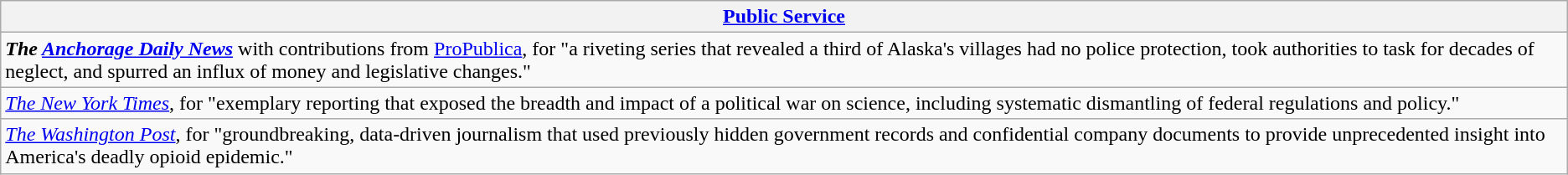<table class="wikitable" style="float:left; float:none;">
<tr>
<th><a href='#'>Public Service</a></th>
</tr>
<tr>
<td><strong><em>The <a href='#'>Anchorage Daily News</a></em></strong> with contributions from <a href='#'>ProPublica</a>, for "a riveting series that revealed a third of Alaska's villages had no police protection, took authorities to task for decades of neglect, and spurred an influx of money and legislative changes."</td>
</tr>
<tr>
<td><em><a href='#'>The New York Times</a></em>, for "exemplary reporting that exposed the breadth and impact of a political war on science, including systematic dismantling of federal regulations and policy."</td>
</tr>
<tr>
<td><em><a href='#'>The Washington Post</a></em>, for "groundbreaking, data-driven journalism that used previously hidden government records and confidential company documents to provide unprecedented insight into America's deadly opioid epidemic."</td>
</tr>
</table>
